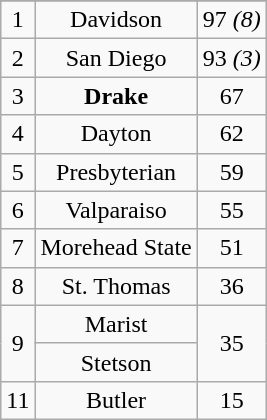<table class="wikitable">
<tr align="center">
</tr>
<tr align="center">
<td>1</td>
<td>Davidson</td>
<td>97 <em>(8)</em></td>
</tr>
<tr align="center">
<td>2</td>
<td>San Diego</td>
<td>93 <em>(3)</em></td>
</tr>
<tr align="center">
<td>3</td>
<td><strong>Drake</strong></td>
<td>67</td>
</tr>
<tr align="center">
<td>4</td>
<td>Dayton</td>
<td>62</td>
</tr>
<tr align="center">
<td>5</td>
<td>Presbyterian</td>
<td>59</td>
</tr>
<tr align="center">
<td>6</td>
<td>Valparaiso</td>
<td>55</td>
</tr>
<tr align="center">
<td>7</td>
<td>Morehead State</td>
<td>51</td>
</tr>
<tr align="center">
<td>8</td>
<td>St. Thomas</td>
<td>36</td>
</tr>
<tr align="center">
<td rowspan=2>9</td>
<td>Marist</td>
<td rowspan=2>35</td>
</tr>
<tr align="center">
<td>Stetson</td>
</tr>
<tr align="center">
<td>11</td>
<td>Butler</td>
<td>15</td>
</tr>
</table>
